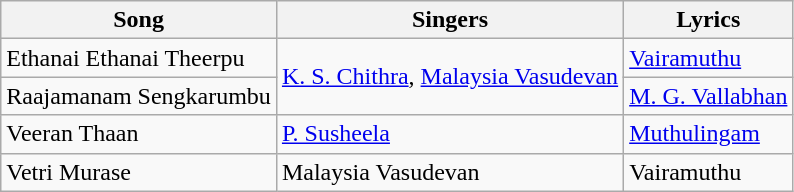<table class="wikitable">
<tr>
<th>Song</th>
<th>Singers</th>
<th>Lyrics</th>
</tr>
<tr>
<td>Ethanai Ethanai Theerpu</td>
<td rowspan=2><a href='#'>K. S. Chithra</a>, <a href='#'>Malaysia Vasudevan</a></td>
<td><a href='#'>Vairamuthu</a></td>
</tr>
<tr>
<td>Raajamanam Sengkarumbu</td>
<td><a href='#'>M. G. Vallabhan</a></td>
</tr>
<tr>
<td>Veeran Thaan</td>
<td><a href='#'>P. Susheela</a></td>
<td><a href='#'>Muthulingam</a></td>
</tr>
<tr>
<td>Vetri Murase</td>
<td>Malaysia Vasudevan</td>
<td>Vairamuthu</td>
</tr>
</table>
